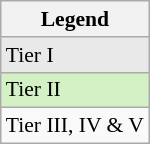<table class="wikitable" style="font-size:90%">
<tr>
<th>Legend</th>
</tr>
<tr>
<td style="background:#e9e9e9;">Tier I</td>
</tr>
<tr>
<td style="background:#d4f1c5;">Tier II</td>
</tr>
<tr>
<td>Tier III, IV & V</td>
</tr>
</table>
